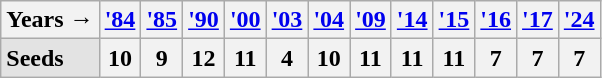<table class="wikitable">
<tr>
<th>Years →</th>
<th><a href='#'>'84</a></th>
<th><a href='#'>'85</a></th>
<th><a href='#'>'90</a></th>
<th><a href='#'>'00</a></th>
<th><a href='#'>'03</a></th>
<th><a href='#'>'04</a></th>
<th><a href='#'>'09</a></th>
<th><a href='#'>'14</a></th>
<th><a href='#'>'15</a></th>
<th><a href='#'>'16</a></th>
<th><a href='#'>'17</a></th>
<th><a href='#'>'24</a></th>
</tr>
<tr align=center>
<td style="text-align:left; background:#e3e3e3;"><strong>Seeds</strong></td>
<th>10</th>
<th>9</th>
<th>12</th>
<th>11</th>
<th>4</th>
<th>10</th>
<th>11</th>
<th>11</th>
<th>11</th>
<th>7</th>
<th>7</th>
<th>7</th>
</tr>
</table>
